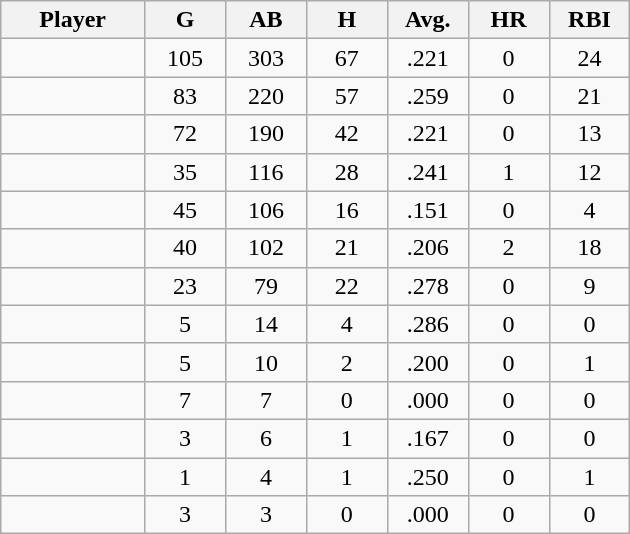<table class="wikitable sortable">
<tr>
<th bgcolor="#DDDDFF" width="16%">Player</th>
<th bgcolor="#DDDDFF" width="9%">G</th>
<th bgcolor="#DDDDFF" width="9%">AB</th>
<th bgcolor="#DDDDFF" width="9%">H</th>
<th bgcolor="#DDDDFF" width="9%">Avg.</th>
<th bgcolor="#DDDDFF" width="9%">HR</th>
<th bgcolor="#DDDDFF" width="9%">RBI</th>
</tr>
<tr align="center">
<td></td>
<td>105</td>
<td>303</td>
<td>67</td>
<td>.221</td>
<td>0</td>
<td>24</td>
</tr>
<tr align="center">
<td></td>
<td>83</td>
<td>220</td>
<td>57</td>
<td>.259</td>
<td>0</td>
<td>21</td>
</tr>
<tr align="center">
<td></td>
<td>72</td>
<td>190</td>
<td>42</td>
<td>.221</td>
<td>0</td>
<td>13</td>
</tr>
<tr align="center">
<td></td>
<td>35</td>
<td>116</td>
<td>28</td>
<td>.241</td>
<td>1</td>
<td>12</td>
</tr>
<tr align="center">
<td></td>
<td>45</td>
<td>106</td>
<td>16</td>
<td>.151</td>
<td>0</td>
<td>4</td>
</tr>
<tr align="center">
<td></td>
<td>40</td>
<td>102</td>
<td>21</td>
<td>.206</td>
<td>2</td>
<td>18</td>
</tr>
<tr align="center">
<td></td>
<td>23</td>
<td>79</td>
<td>22</td>
<td>.278</td>
<td>0</td>
<td>9</td>
</tr>
<tr align="center">
<td></td>
<td>5</td>
<td>14</td>
<td>4</td>
<td>.286</td>
<td>0</td>
<td>0</td>
</tr>
<tr align="center">
<td></td>
<td>5</td>
<td>10</td>
<td>2</td>
<td>.200</td>
<td>0</td>
<td>1</td>
</tr>
<tr align="center">
<td></td>
<td>7</td>
<td>7</td>
<td>0</td>
<td>.000</td>
<td>0</td>
<td>0</td>
</tr>
<tr align="center">
<td></td>
<td>3</td>
<td>6</td>
<td>1</td>
<td>.167</td>
<td>0</td>
<td>0</td>
</tr>
<tr align="center">
<td></td>
<td>1</td>
<td>4</td>
<td>1</td>
<td>.250</td>
<td>0</td>
<td>1</td>
</tr>
<tr align="center">
<td></td>
<td>3</td>
<td>3</td>
<td>0</td>
<td>.000</td>
<td>0</td>
<td>0</td>
</tr>
</table>
